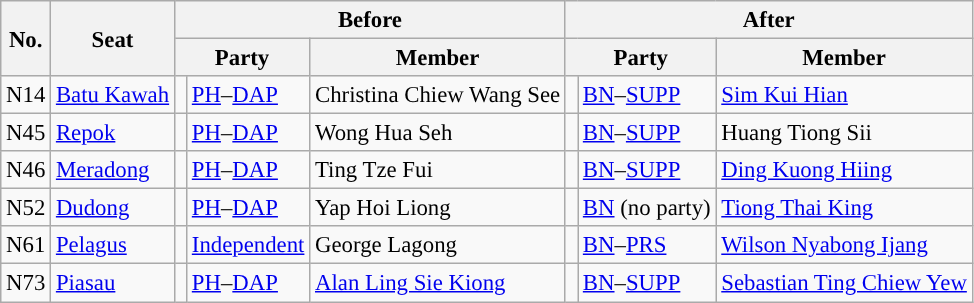<table class="wikitable sortable" style="font-size:95%;">
<tr>
<th rowspan="2" scope="col">No.</th>
<th rowspan="2" scope="col">Seat</th>
<th colspan="3" scope="col">Before</th>
<th colspan="3" scope="col">After</th>
</tr>
<tr>
<th colspan="2">Party</th>
<th>Member</th>
<th colspan="2">Party</th>
<th>Member</th>
</tr>
<tr>
<td>N14</td>
<td><a href='#'>Batu Kawah</a></td>
<td width="1"></td>
<td><a href='#'>PH</a>–<a href='#'>DAP</a></td>
<td>Christina Chiew Wang See</td>
<td width="1"></td>
<td><a href='#'>BN</a>–<a href='#'>SUPP</a></td>
<td><a href='#'>Sim Kui Hian</a></td>
</tr>
<tr>
<td>N45</td>
<td><a href='#'>Repok</a></td>
<td width="1"></td>
<td><a href='#'>PH</a>–<a href='#'>DAP</a></td>
<td>Wong Hua Seh</td>
<td width="1"></td>
<td><a href='#'>BN</a>–<a href='#'>SUPP</a></td>
<td>Huang Tiong Sii</td>
</tr>
<tr>
<td>N46</td>
<td><a href='#'>Meradong</a></td>
<td width="1"></td>
<td><a href='#'>PH</a>–<a href='#'>DAP</a></td>
<td>Ting Tze Fui</td>
<td width="1"></td>
<td><a href='#'>BN</a>–<a href='#'>SUPP</a></td>
<td><a href='#'>Ding Kuong Hiing</a></td>
</tr>
<tr>
<td>N52</td>
<td><a href='#'>Dudong</a></td>
<td width="1"></td>
<td><a href='#'>PH</a>–<a href='#'>DAP</a></td>
<td>Yap Hoi Liong</td>
<td width="1"></td>
<td><a href='#'>BN</a> (no party)</td>
<td><a href='#'>Tiong Thai King</a></td>
</tr>
<tr>
<td>N61</td>
<td><a href='#'>Pelagus</a></td>
<td width="1"></td>
<td><a href='#'>Independent</a></td>
<td>George Lagong</td>
<td width="1"></td>
<td><a href='#'>BN</a>–<a href='#'>PRS</a></td>
<td><a href='#'>Wilson Nyabong Ijang</a></td>
</tr>
<tr>
<td>N73</td>
<td><a href='#'>Piasau</a></td>
<td width="1"></td>
<td><a href='#'>PH</a>–<a href='#'>DAP</a></td>
<td><a href='#'>Alan Ling Sie Kiong</a></td>
<td width="1"></td>
<td><a href='#'>BN</a>–<a href='#'>SUPP</a></td>
<td><a href='#'>Sebastian Ting Chiew Yew</a></td>
</tr>
</table>
